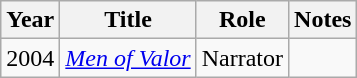<table class="wikitable">
<tr>
<th>Year</th>
<th>Title</th>
<th>Role</th>
<th>Notes</th>
</tr>
<tr>
<td>2004</td>
<td><em><a href='#'>Men of Valor</a></em></td>
<td>Narrator</td>
<td></td>
</tr>
</table>
